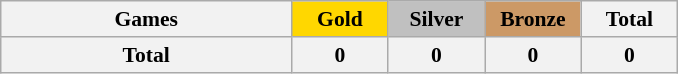<table class="wikitable" style="text-align:center; font-size:90%;">
<tr>
<th style="width:13em;">Games</th>
<th style="width:4em; background:gold;">Gold</th>
<th style="width:4em; background:silver;">Silver</th>
<th style="width:4em; background:#cc9966;">Bronze</th>
<th style="width:4em;">Total</th>
</tr>
<tr>
<th>Total</th>
<th>0</th>
<th>0</th>
<th>0</th>
<th>0</th>
</tr>
</table>
